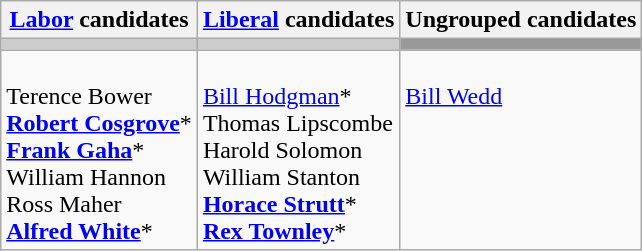<table class="wikitable">
<tr>
<th><a href='#'>Labor</a> candidates</th>
<th><a href='#'>Liberal</a> candidates</th>
<th>Ungrouped candidates</th>
</tr>
<tr bgcolor="#cccccc">
<td></td>
<td></td>
<td bgcolor="#999999"></td>
</tr>
<tr>
<td><br>Terence Bower<br>
<strong><a href='#'>Robert Cosgrove</a></strong>*<br>
<strong><a href='#'>Frank Gaha</a></strong>*<br>
William Hannon<br>
Ross Maher<br>
<strong><a href='#'>Alfred White</a></strong>*</td>
<td><br><a href='#'>Bill Hodgman</a>*<br>
Thomas Lipscombe<br>
Harold Solomon<br>
William Stanton<br>
<strong><a href='#'>Horace Strutt</a></strong>*<br>
<strong><a href='#'>Rex Townley</a></strong>*</td>
<td valign=top><br><a href='#'>Bill Wedd</a></td>
</tr>
</table>
